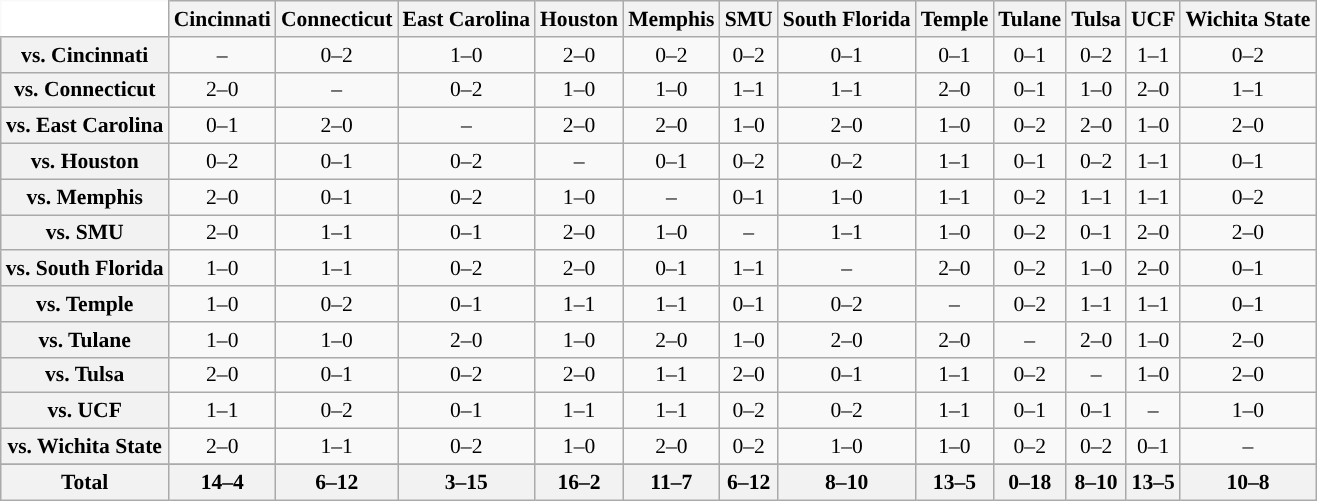<table class="wikitable" style="white-space:nowrap;font-size:90%;">
<tr>
<th colspan=1 style="background:white; border-top-style:hidden; border-left-style:hidden;"   width=75> </th>
<th>Cincinnati</th>
<th>Connecticut</th>
<th>East Carolina</th>
<th>Houston</th>
<th>Memphis</th>
<th>SMU</th>
<th>South Florida</th>
<th>Temple</th>
<th>Tulane</th>
<th>Tulsa</th>
<th>UCF</th>
<th>Wichita State</th>
</tr>
<tr style="text-align:center;">
<th>vs. Cincinnati</th>
<td>–</td>
<td>0–2</td>
<td>1–0</td>
<td>2–0</td>
<td>0–2</td>
<td>0–2</td>
<td>0–1</td>
<td>0–1</td>
<td>0–1</td>
<td>0–2</td>
<td>1–1</td>
<td>0–2</td>
</tr>
<tr style="text-align:center;">
<th>vs. Connecticut</th>
<td>2–0</td>
<td>–</td>
<td>0–2</td>
<td>1–0</td>
<td>1–0</td>
<td>1–1</td>
<td>1–1</td>
<td>2–0</td>
<td>0–1</td>
<td>1–0</td>
<td>2–0</td>
<td>1–1</td>
</tr>
<tr style="text-align:center;">
<th>vs. East Carolina</th>
<td>0–1</td>
<td>2–0</td>
<td>–</td>
<td>2–0</td>
<td>2–0</td>
<td>1–0</td>
<td>2–0</td>
<td>1–0</td>
<td>0–2</td>
<td>2–0</td>
<td>1–0</td>
<td>2–0</td>
</tr>
<tr style="text-align:center;">
<th>vs. Houston</th>
<td>0–2</td>
<td>0–1</td>
<td>0–2</td>
<td>–</td>
<td>0–1</td>
<td>0–2</td>
<td>0–2</td>
<td>1–1</td>
<td>0–1</td>
<td>0–2</td>
<td>1–1</td>
<td>0–1</td>
</tr>
<tr style="text-align:center;">
<th>vs. Memphis</th>
<td>2–0</td>
<td>0–1</td>
<td>0–2</td>
<td>1–0</td>
<td>–</td>
<td>0–1</td>
<td>1–0</td>
<td>1–1</td>
<td>0–2</td>
<td>1–1</td>
<td>1–1</td>
<td>0–2</td>
</tr>
<tr style="text-align:center;">
<th>vs. SMU</th>
<td>2–0</td>
<td>1–1</td>
<td>0–1</td>
<td>2–0</td>
<td>1–0</td>
<td>–</td>
<td>1–1</td>
<td>1–0</td>
<td>0–2</td>
<td>0–1</td>
<td>2–0</td>
<td>2–0</td>
</tr>
<tr style="text-align:center;">
<th>vs. South Florida</th>
<td>1–0</td>
<td>1–1</td>
<td>0–2</td>
<td>2–0</td>
<td>0–1</td>
<td>1–1</td>
<td>–</td>
<td>2–0</td>
<td>0–2</td>
<td>1–0</td>
<td>2–0</td>
<td>0–1</td>
</tr>
<tr style="text-align:center;">
<th>vs. Temple</th>
<td>1–0</td>
<td>0–2</td>
<td>0–1</td>
<td>1–1</td>
<td>1–1</td>
<td>0–1</td>
<td>0–2</td>
<td>–</td>
<td>0–2</td>
<td>1–1</td>
<td>1–1</td>
<td>0–1</td>
</tr>
<tr style="text-align:center;">
<th>vs. Tulane</th>
<td>1–0</td>
<td>1–0</td>
<td>2–0</td>
<td>1–0</td>
<td>2–0</td>
<td>1–0</td>
<td>2–0</td>
<td>2–0</td>
<td>–</td>
<td>2–0</td>
<td>1–0</td>
<td>2–0</td>
</tr>
<tr style="text-align:center;">
<th>vs. Tulsa</th>
<td>2–0</td>
<td>0–1</td>
<td>0–2</td>
<td>2–0</td>
<td>1–1</td>
<td>2–0</td>
<td>0–1</td>
<td>1–1</td>
<td>0–2</td>
<td>–</td>
<td>1–0</td>
<td>2–0</td>
</tr>
<tr style="text-align:center;">
<th>vs. UCF</th>
<td>1–1</td>
<td>0–2</td>
<td>0–1</td>
<td>1–1</td>
<td>1–1</td>
<td>0–2</td>
<td>0–2</td>
<td>1–1</td>
<td>0–1</td>
<td>0–1</td>
<td>–</td>
<td>1–0</td>
</tr>
<tr style="text-align:center;">
<th>vs. Wichita State</th>
<td>2–0</td>
<td>1–1</td>
<td>0–2</td>
<td>1–0</td>
<td>2–0</td>
<td>0–2</td>
<td>1–0</td>
<td>1–0</td>
<td>0–2</td>
<td>0–2</td>
<td>0–1</td>
<td>–</td>
</tr>
<tr style="text-align:center;">
</tr>
<tr style="text-align:center;">
<th>Total</th>
<th>14–4</th>
<th>6–12</th>
<th>3–15</th>
<th>16–2</th>
<th>11–7</th>
<th>6–12</th>
<th>8–10</th>
<th>13–5</th>
<th>0–18</th>
<th>8–10</th>
<th>13–5</th>
<th>10–8</th>
</tr>
</table>
